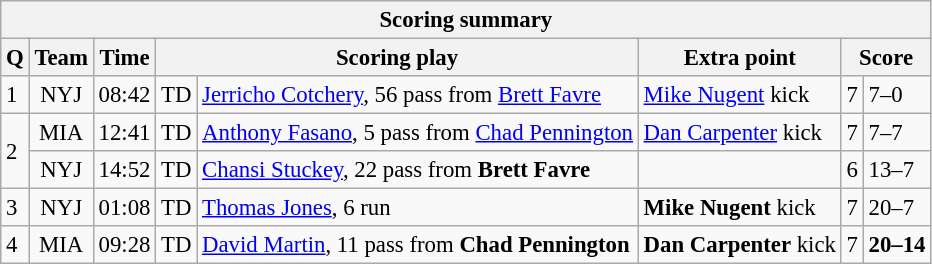<table class="wikitable" style="font-size: 95%;">
<tr>
<th colspan=8>Scoring summary</th>
</tr>
<tr>
<th>Q</th>
<th>Team</th>
<th>Time</th>
<th colspan=2>Scoring play</th>
<th>Extra point</th>
<th colspan=2>Score</th>
</tr>
<tr>
<td>1</td>
<td align=center>NYJ</td>
<td align=right>08:42</td>
<td align=center>TD</td>
<td><a href='#'>Jerricho Cotchery</a>, 56 pass from <a href='#'>Brett Favre</a></td>
<td><a href='#'>Mike Nugent</a> kick</td>
<td>7</td>
<td>7–0</td>
</tr>
<tr>
<td rowspan="2">2</td>
<td align=center>MIA</td>
<td align=right>12:41</td>
<td align=center>TD</td>
<td><a href='#'>Anthony Fasano</a>, 5 pass from <a href='#'>Chad Pennington</a></td>
<td><a href='#'>Dan Carpenter</a> kick</td>
<td>7</td>
<td>7–7</td>
</tr>
<tr>
<td align=center>NYJ</td>
<td align=right>14:52</td>
<td align=center>TD</td>
<td><a href='#'>Chansi Stuckey</a>, 22 pass from <strong>Brett Favre</strong></td>
<td></td>
<td>6</td>
<td>13–7</td>
</tr>
<tr>
<td>3</td>
<td align=center>NYJ</td>
<td align=right>01:08</td>
<td align=center>TD</td>
<td><a href='#'>Thomas Jones</a>, 6 run</td>
<td><strong>Mike Nugent</strong> kick</td>
<td>7</td>
<td>20–7</td>
</tr>
<tr>
<td>4</td>
<td align=center>MIA</td>
<td align=right>09:28</td>
<td align=center>TD</td>
<td><a href='#'>David Martin</a>, 11 pass from <strong>Chad Pennington</strong></td>
<td><strong>Dan Carpenter</strong> kick</td>
<td>7</td>
<td><strong>20–14</strong></td>
</tr>
</table>
